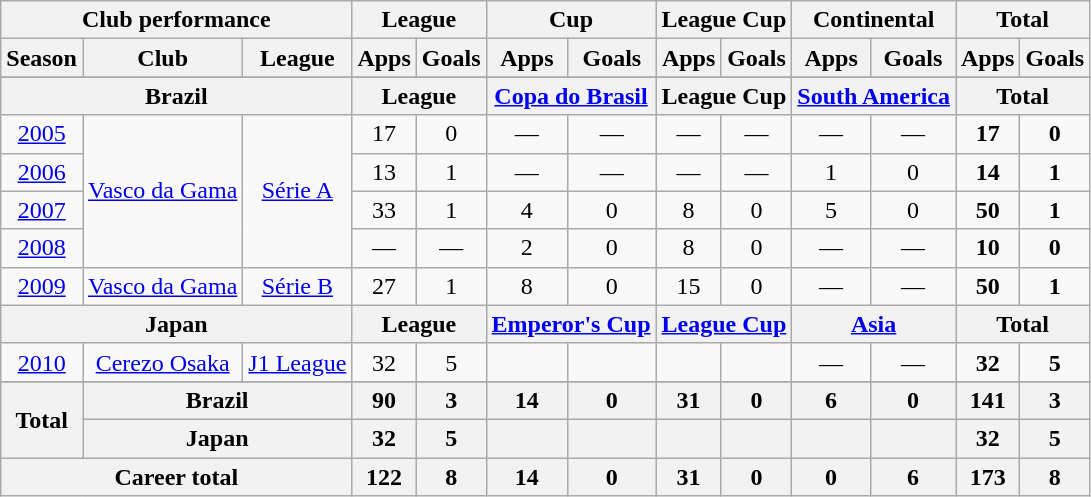<table class="wikitable" style="text-align:center">
<tr>
<th colspan=3>Club performance</th>
<th colspan=2>League</th>
<th colspan=2>Cup</th>
<th colspan=2>League Cup</th>
<th colspan=2>Continental</th>
<th colspan=2>Total</th>
</tr>
<tr>
<th>Season</th>
<th>Club</th>
<th>League</th>
<th>Apps</th>
<th>Goals</th>
<th>Apps</th>
<th>Goals</th>
<th>Apps</th>
<th>Goals</th>
<th>Apps</th>
<th>Goals</th>
<th>Apps</th>
<th>Goals</th>
</tr>
<tr>
</tr>
<tr>
<th colspan=3>Brazil</th>
<th colspan=2>League</th>
<th colspan=2><a href='#'>Copa do Brasil</a></th>
<th colspan=2>League Cup</th>
<th colspan=2><a href='#'>South America</a></th>
<th colspan=2>Total</th>
</tr>
<tr>
<td><a href='#'>2005</a></td>
<td rowspan="4"><a href='#'>Vasco da Gama</a></td>
<td rowspan="4"><a href='#'>Série A</a></td>
<td>17</td>
<td>0</td>
<td>—</td>
<td>—</td>
<td>—</td>
<td>—</td>
<td>—</td>
<td>—</td>
<td><strong>17</strong></td>
<td><strong>0</strong></td>
</tr>
<tr>
<td><a href='#'>2006</a></td>
<td>13</td>
<td>1</td>
<td>—</td>
<td>—</td>
<td>—</td>
<td>—</td>
<td>1</td>
<td>0</td>
<td><strong>14</strong></td>
<td><strong>1</strong></td>
</tr>
<tr>
<td><a href='#'>2007</a></td>
<td>33</td>
<td>1</td>
<td>4</td>
<td>0</td>
<td>8</td>
<td>0</td>
<td>5</td>
<td>0</td>
<td><strong>50</strong></td>
<td><strong>1</strong></td>
</tr>
<tr>
<td><a href='#'>2008</a></td>
<td>—</td>
<td>—</td>
<td>2</td>
<td>0</td>
<td>8</td>
<td>0</td>
<td>—</td>
<td>—</td>
<td><strong>10</strong></td>
<td><strong>0</strong></td>
</tr>
<tr>
<td><a href='#'>2009</a></td>
<td rowspan="1"><a href='#'>Vasco da Gama</a></td>
<td rowspan="1"><a href='#'>Série B</a></td>
<td>27</td>
<td>1</td>
<td>8</td>
<td>0</td>
<td>15</td>
<td>0</td>
<td>—</td>
<td>—</td>
<td><strong>50</strong></td>
<td><strong>1</strong></td>
</tr>
<tr>
<th colspan=3>Japan</th>
<th colspan=2>League</th>
<th colspan=2><a href='#'>Emperor's Cup</a></th>
<th colspan=2><a href='#'>League Cup</a></th>
<th colspan=2><a href='#'>Asia</a></th>
<th colspan=2>Total</th>
</tr>
<tr>
<td><a href='#'>2010</a></td>
<td rowspan="1"><a href='#'>Cerezo Osaka</a></td>
<td rowspan="1"><a href='#'>J1 League</a></td>
<td>32</td>
<td>5</td>
<td></td>
<td></td>
<td></td>
<td></td>
<td>—</td>
<td>—</td>
<td><strong>32</strong></td>
<td><strong>5</strong></td>
</tr>
<tr>
</tr>
<tr>
<th rowspan=2>Total</th>
<th colspan=2>Brazil</th>
<th><strong>90</strong></th>
<th><strong>3</strong></th>
<th>14</th>
<th>0</th>
<th>31</th>
<th>0</th>
<th>6</th>
<th>0</th>
<th><strong>141</strong></th>
<th><strong>3</strong></th>
</tr>
<tr>
<th colspan=2>Japan</th>
<th><strong>32</strong></th>
<th><strong>5</strong></th>
<th></th>
<th></th>
<th></th>
<th></th>
<th></th>
<th></th>
<th><strong>32</strong></th>
<th><strong>5</strong></th>
</tr>
<tr>
<th colspan=3>Career total</th>
<th><strong>122</strong></th>
<th><strong>8</strong></th>
<th><strong>14</strong></th>
<th><strong>0</strong></th>
<th><strong>31</strong></th>
<th><strong>0</strong></th>
<th><strong>0</strong></th>
<th><strong>6</strong></th>
<th><strong>173</strong></th>
<th><strong>8</strong></th>
</tr>
</table>
